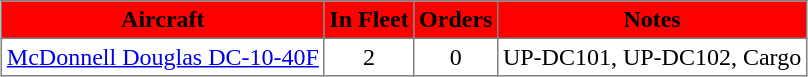<table class="toccolours" border="1" cellpadding="3" style="border-collapse:collapse;margin:1em auto;">
<tr bgcolor=red>
<th>Aircraft</th>
<th>In Fleet</th>
<th>Orders</th>
<th>Notes</th>
</tr>
<tr>
<td><a href='#'>McDonnell Douglas DC-10-40F</a></td>
<td align="center">2</td>
<td align="center">0</td>
<td>UP-DC101, UP-DC102, Cargo</td>
</tr>
</table>
